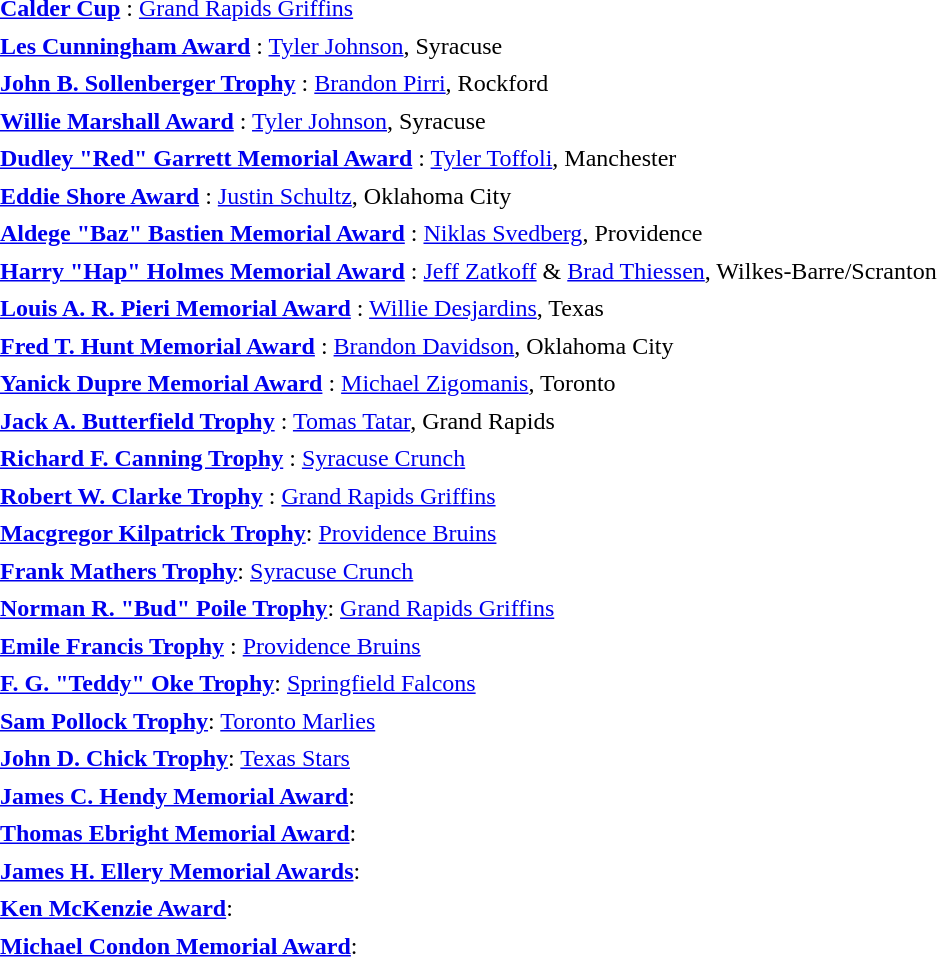<table cellpadding="3" cellspacing="1">
<tr>
<td><strong><a href='#'>Calder Cup</a> </strong>: <a href='#'>Grand Rapids Griffins</a></td>
</tr>
<tr>
<td><strong><a href='#'>Les Cunningham Award</a> </strong>: <a href='#'>Tyler Johnson</a>, Syracuse</td>
</tr>
<tr>
<td><strong><a href='#'>John B. Sollenberger Trophy</a> </strong>: <a href='#'>Brandon Pirri</a>, Rockford</td>
</tr>
<tr>
<td><strong><a href='#'>Willie Marshall Award</a> </strong>: <a href='#'>Tyler Johnson</a>, Syracuse</td>
</tr>
<tr>
<td><strong><a href='#'>Dudley "Red" Garrett Memorial Award</a> </strong>: <a href='#'>Tyler Toffoli</a>, Manchester</td>
</tr>
<tr>
<td><strong><a href='#'>Eddie Shore Award</a> </strong>: <a href='#'>Justin Schultz</a>, Oklahoma City</td>
</tr>
<tr>
<td><strong><a href='#'>Aldege "Baz" Bastien Memorial Award</a> </strong>: <a href='#'>Niklas Svedberg</a>, Providence</td>
</tr>
<tr>
<td><strong><a href='#'>Harry "Hap" Holmes Memorial Award</a> </strong>: <a href='#'>Jeff Zatkoff</a> & <a href='#'>Brad Thiessen</a>, Wilkes-Barre/Scranton</td>
</tr>
<tr>
<td><strong><a href='#'>Louis A. R. Pieri Memorial Award</a> </strong>: <a href='#'>Willie Desjardins</a>, Texas</td>
</tr>
<tr>
<td><strong><a href='#'>Fred T. Hunt Memorial Award</a> </strong>: <a href='#'>Brandon Davidson</a>, Oklahoma City</td>
</tr>
<tr>
<td><strong><a href='#'>Yanick Dupre Memorial Award</a> </strong>: <a href='#'>Michael Zigomanis</a>, Toronto</td>
</tr>
<tr>
<td><strong><a href='#'>Jack A. Butterfield Trophy</a> </strong>: <a href='#'>Tomas Tatar</a>, Grand Rapids</td>
</tr>
<tr>
<td><strong><a href='#'>Richard F. Canning Trophy</a> </strong>: <a href='#'>Syracuse Crunch</a></td>
</tr>
<tr>
<td><strong><a href='#'>Robert W. Clarke Trophy</a> </strong>: <a href='#'>Grand Rapids Griffins</a></td>
</tr>
<tr>
<td><strong><a href='#'>Macgregor Kilpatrick Trophy</a></strong>: <a href='#'>Providence Bruins</a></td>
</tr>
<tr>
<td><strong><a href='#'>Frank Mathers Trophy</a></strong>: <a href='#'>Syracuse Crunch</a></td>
</tr>
<tr>
<td><strong><a href='#'>Norman R. "Bud" Poile Trophy</a></strong>: <a href='#'>Grand Rapids Griffins</a></td>
</tr>
<tr>
<td><strong><a href='#'>Emile Francis Trophy</a> </strong>: <a href='#'>Providence Bruins</a></td>
</tr>
<tr>
<td><strong><a href='#'>F. G. "Teddy" Oke Trophy</a></strong>: <a href='#'>Springfield Falcons</a></td>
</tr>
<tr>
<td><strong><a href='#'>Sam Pollock Trophy</a></strong>: <a href='#'>Toronto Marlies</a></td>
</tr>
<tr>
<td><strong><a href='#'>John D. Chick Trophy</a></strong>: <a href='#'>Texas Stars</a></td>
</tr>
<tr>
<td><strong><a href='#'>James C. Hendy Memorial Award</a></strong>:</td>
</tr>
<tr>
<td><strong><a href='#'>Thomas Ebright Memorial Award</a></strong>:</td>
</tr>
<tr>
<td><strong><a href='#'>James H. Ellery Memorial Awards</a></strong>:</td>
</tr>
<tr>
<td><strong><a href='#'>Ken McKenzie Award</a></strong>:</td>
</tr>
<tr>
<td><strong><a href='#'>Michael Condon Memorial Award</a></strong>:</td>
</tr>
</table>
